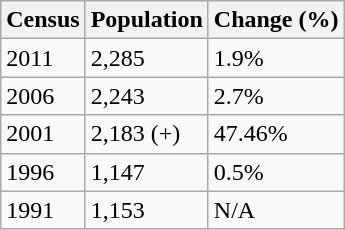<table class="wikitable">
<tr>
<th>Census</th>
<th>Population</th>
<th>Change (%)</th>
</tr>
<tr>
<td>2011</td>
<td>2,285</td>
<td> 1.9%</td>
</tr>
<tr>
<td>2006</td>
<td>2,243</td>
<td> 2.7%</td>
</tr>
<tr>
<td>2001</td>
<td>2,183 (+)</td>
<td> 47.46%</td>
</tr>
<tr>
<td>1996</td>
<td>1,147</td>
<td> 0.5%</td>
</tr>
<tr>
<td>1991</td>
<td>1,153</td>
<td>N/A</td>
</tr>
</table>
